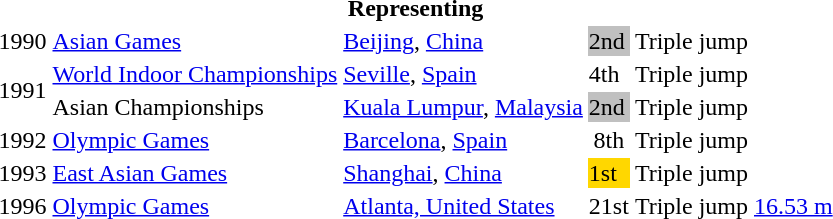<table>
<tr>
<th colspan="6">Representing </th>
</tr>
<tr>
<td>1990</td>
<td><a href='#'>Asian Games</a></td>
<td><a href='#'>Beijing</a>, <a href='#'>China</a></td>
<td bgcolor="silver">2nd</td>
<td>Triple jump</td>
<td></td>
</tr>
<tr>
<td rowspan=2>1991</td>
<td><a href='#'>World Indoor Championships</a></td>
<td><a href='#'>Seville</a>, <a href='#'>Spain</a></td>
<td>4th</td>
<td>Triple jump</td>
</tr>
<tr>
<td>Asian Championships</td>
<td><a href='#'>Kuala Lumpur</a>, <a href='#'>Malaysia</a></td>
<td bgcolor="silver">2nd</td>
<td>Triple jump</td>
<td></td>
</tr>
<tr>
<td>1992</td>
<td><a href='#'>Olympic Games</a></td>
<td><a href='#'>Barcelona</a>, <a href='#'>Spain</a></td>
<td align="center">8th</td>
<td>Triple jump</td>
<td></td>
</tr>
<tr>
<td>1993</td>
<td><a href='#'>East Asian Games</a></td>
<td><a href='#'>Shanghai</a>, <a href='#'>China</a></td>
<td bgcolor="gold">1st</td>
<td>Triple jump</td>
<td></td>
</tr>
<tr>
<td>1996</td>
<td><a href='#'>Olympic Games</a></td>
<td><a href='#'>Atlanta, United States</a></td>
<td>21st</td>
<td>Triple jump</td>
<td><a href='#'>16.53 m</a></td>
</tr>
</table>
